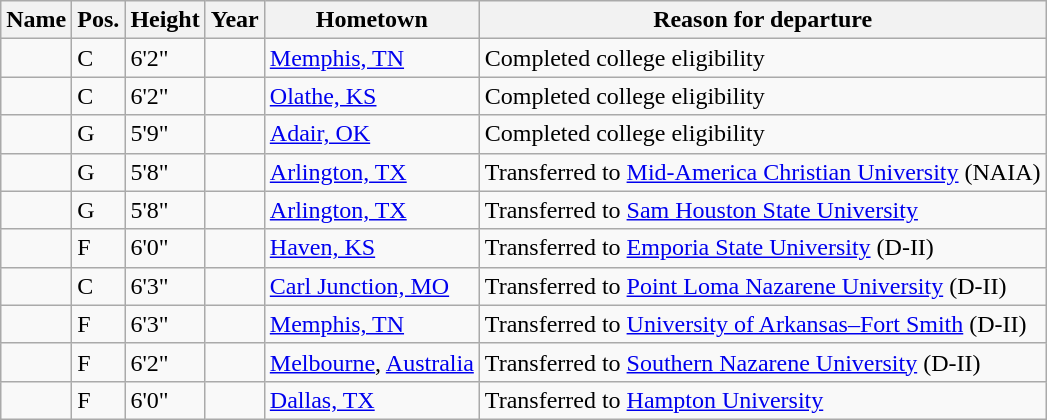<table class="wikitable sortable" border="1">
<tr>
<th>Name</th>
<th>Pos.</th>
<th>Height</th>
<th>Year</th>
<th>Hometown</th>
<th class="unsortable">Reason for departure</th>
</tr>
<tr>
<td></td>
<td>C</td>
<td>6'2"</td>
<td></td>
<td><a href='#'>Memphis, TN</a></td>
<td>Completed college eligibility</td>
</tr>
<tr>
<td></td>
<td>C</td>
<td>6'2"</td>
<td></td>
<td><a href='#'>Olathe, KS</a></td>
<td>Completed college eligibility</td>
</tr>
<tr>
<td></td>
<td>G</td>
<td>5'9"</td>
<td></td>
<td><a href='#'>Adair, OK</a></td>
<td>Completed college eligibility</td>
</tr>
<tr>
<td></td>
<td>G</td>
<td>5'8"</td>
<td></td>
<td><a href='#'>Arlington, TX</a></td>
<td>Transferred to <a href='#'>Mid-America Christian University</a> (NAIA)</td>
</tr>
<tr>
<td></td>
<td>G</td>
<td>5'8"</td>
<td></td>
<td><a href='#'>Arlington, TX</a></td>
<td>Transferred to <a href='#'>Sam Houston State University</a></td>
</tr>
<tr>
<td></td>
<td>F</td>
<td>6'0"</td>
<td></td>
<td><a href='#'>Haven, KS</a></td>
<td>Transferred to <a href='#'>Emporia State University</a> (D-II)</td>
</tr>
<tr>
<td></td>
<td>C</td>
<td>6'3"</td>
<td></td>
<td><a href='#'>Carl Junction, MO</a></td>
<td>Transferred to <a href='#'>Point Loma Nazarene University</a> (D-II)</td>
</tr>
<tr>
<td></td>
<td>F</td>
<td>6'3"</td>
<td></td>
<td><a href='#'>Memphis, TN</a></td>
<td>Transferred to <a href='#'>University of Arkansas–Fort Smith</a> (D-II)</td>
</tr>
<tr>
<td></td>
<td>F</td>
<td>6'2"</td>
<td></td>
<td><a href='#'>Melbourne</a>, <a href='#'>Australia</a></td>
<td>Transferred to <a href='#'>Southern Nazarene University</a> (D-II)</td>
</tr>
<tr>
<td></td>
<td>F</td>
<td>6'0"</td>
<td></td>
<td><a href='#'>Dallas, TX</a></td>
<td>Transferred to <a href='#'>Hampton University</a></td>
</tr>
</table>
